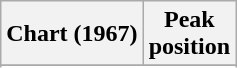<table class="wikitable sortable plainrowheaders" style="text-align:center">
<tr>
<th scope="col">Chart (1967)</th>
<th scope="col">Peak<br> position</th>
</tr>
<tr>
</tr>
<tr>
</tr>
<tr>
</tr>
</table>
